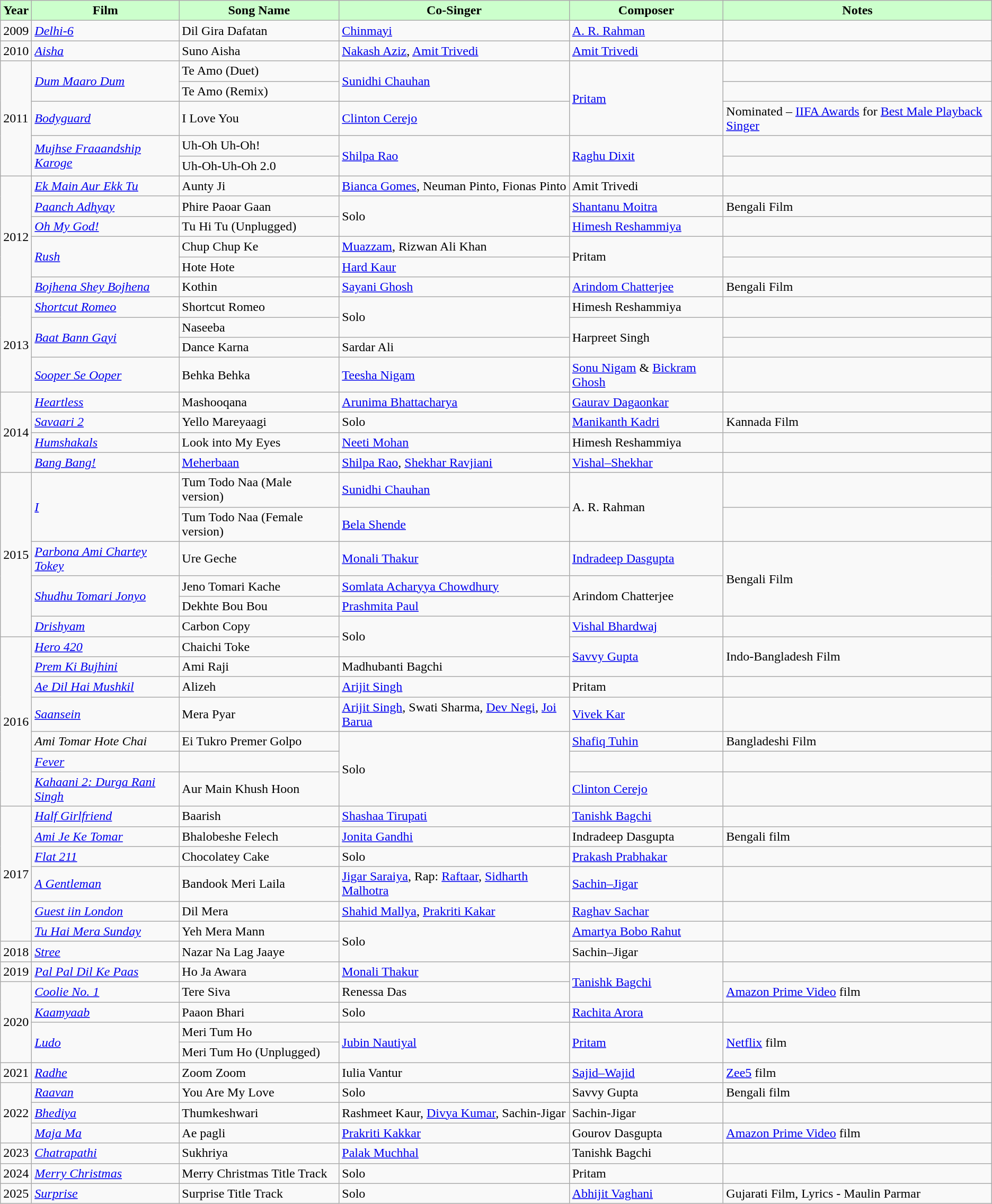<table class="wikitable sortable">
<tr>
<th style="background:#cfc; text-align:center;"><strong>Year</strong></th>
<th style="background:#cfc; text-align:center;"><strong>Film</strong></th>
<th style="background:#cfc; text-align:center;"><strong>Song Name</strong></th>
<th style="background:#cfc; text-align:center;"><strong>Co-Singer</strong></th>
<th style="background:#cfc; text-align:center;"><strong>Composer</strong></th>
<th style="background:#cfc; text-align:center;"><strong>Notes</strong></th>
</tr>
<tr>
<td>2009</td>
<td><em><a href='#'>Delhi-6</a></em></td>
<td>Dil Gira Dafatan</td>
<td><a href='#'>Chinmayi</a></td>
<td><a href='#'>A. R. Rahman</a></td>
<td></td>
</tr>
<tr>
<td>2010</td>
<td><em><a href='#'>Aisha</a></em></td>
<td>Suno Aisha</td>
<td><a href='#'>Nakash Aziz</a>, <a href='#'>Amit Trivedi</a></td>
<td><a href='#'>Amit Trivedi</a></td>
<td></td>
</tr>
<tr>
<td rowspan=5>2011</td>
<td rowspan="2"><em><a href='#'>Dum Maaro Dum</a></em></td>
<td>Te Amo (Duet)</td>
<td rowspan="2"><a href='#'>Sunidhi Chauhan</a></td>
<td rowspan="3"><a href='#'>Pritam</a></td>
<td></td>
</tr>
<tr>
<td>Te Amo (Remix)</td>
<td></td>
</tr>
<tr>
<td><em><a href='#'>Bodyguard</a></em></td>
<td>I Love You</td>
<td><a href='#'>Clinton Cerejo</a></td>
<td>Nominated – <a href='#'>IIFA Awards</a> for <a href='#'>Best Male Playback Singer</a></td>
</tr>
<tr>
<td rowspan="2"><em><a href='#'>Mujhse Fraaandship Karoge</a></em></td>
<td>Uh-Oh Uh-Oh!</td>
<td rowspan=2><a href='#'>Shilpa Rao</a></td>
<td rowspan="2"><a href='#'>Raghu Dixit</a></td>
<td></td>
</tr>
<tr>
<td>Uh-Oh-Uh-Oh 2.0</td>
<td></td>
</tr>
<tr>
<td rowspan=6>2012</td>
<td><em><a href='#'>Ek Main Aur Ekk Tu</a></em></td>
<td>Aunty Ji</td>
<td><a href='#'>Bianca Gomes</a>, Neuman Pinto, Fionas Pinto</td>
<td>Amit Trivedi</td>
<td></td>
</tr>
<tr>
<td><em><a href='#'>Paanch Adhyay</a></em></td>
<td>Phire Paoar Gaan</td>
<td rowspan=2>Solo</td>
<td><a href='#'>Shantanu Moitra</a></td>
<td>Bengali Film</td>
</tr>
<tr>
<td><em><a href='#'>Oh My God!</a></em></td>
<td>Tu Hi Tu (Unplugged)</td>
<td><a href='#'>Himesh Reshammiya</a></td>
<td></td>
</tr>
<tr>
<td rowspan="2"><em><a href='#'>Rush</a></em></td>
<td>Chup Chup Ke</td>
<td><a href='#'>Muazzam</a>, Rizwan Ali Khan</td>
<td rowspan="2">Pritam</td>
<td></td>
</tr>
<tr>
<td>Hote Hote</td>
<td><a href='#'>Hard Kaur</a></td>
<td></td>
</tr>
<tr>
<td><em><a href='#'>Bojhena Shey Bojhena</a></em></td>
<td>Kothin</td>
<td><a href='#'>Sayani Ghosh</a></td>
<td><a href='#'>Arindom Chatterjee</a></td>
<td>Bengali Film</td>
</tr>
<tr>
<td rowspan=4>2013</td>
<td><em><a href='#'>Shortcut Romeo</a></em></td>
<td>Shortcut Romeo</td>
<td rowspan=2>Solo</td>
<td>Himesh Reshammiya</td>
<td></td>
</tr>
<tr>
<td rowspan="2"><em><a href='#'>Baat Bann Gayi</a></em></td>
<td>Naseeba</td>
<td rowspan="2">Harpreet Singh</td>
<td></td>
</tr>
<tr>
<td>Dance Karna</td>
<td>Sardar Ali</td>
<td></td>
</tr>
<tr>
<td><em><a href='#'>Sooper Se Ooper</a></em></td>
<td>Behka Behka</td>
<td><a href='#'>Teesha Nigam</a></td>
<td><a href='#'>Sonu Nigam</a> & <a href='#'>Bickram Ghosh</a></td>
<td></td>
</tr>
<tr>
<td rowspan=4>2014</td>
<td><em><a href='#'>Heartless</a></em></td>
<td>Mashooqana</td>
<td><a href='#'>Arunima Bhattacharya</a></td>
<td><a href='#'>Gaurav Dagaonkar</a></td>
<td></td>
</tr>
<tr>
<td><em><a href='#'>Savaari 2</a></em></td>
<td>Yello Mareyaagi</td>
<td>Solo</td>
<td><a href='#'>Manikanth Kadri</a></td>
<td>Kannada Film</td>
</tr>
<tr>
<td><em><a href='#'>Humshakals</a></em></td>
<td>Look into My Eyes</td>
<td><a href='#'>Neeti Mohan</a></td>
<td>Himesh Reshammiya</td>
<td></td>
</tr>
<tr>
<td><em><a href='#'>Bang Bang!</a></em></td>
<td><a href='#'>Meherbaan</a></td>
<td><a href='#'>Shilpa Rao</a>, <a href='#'>Shekhar Ravjiani</a></td>
<td><a href='#'>Vishal–Shekhar</a></td>
<td></td>
</tr>
<tr>
<td rowspan="6">2015</td>
<td rowspan="2"><em><a href='#'>I</a></em></td>
<td>Tum Todo Naa (Male version)</td>
<td><a href='#'>Sunidhi Chauhan</a></td>
<td rowspan="2">A. R. Rahman</td>
<td></td>
</tr>
<tr>
<td>Tum Todo Naa (Female version)</td>
<td><a href='#'>Bela Shende</a></td>
<td></td>
</tr>
<tr>
<td><em><a href='#'>Parbona Ami Chartey Tokey</a></em></td>
<td>Ure Geche</td>
<td><a href='#'>Monali Thakur</a></td>
<td><a href='#'>Indradeep Dasgupta</a></td>
<td rowspan="3">Bengali Film</td>
</tr>
<tr>
<td rowspan="2"><em><a href='#'>Shudhu Tomari Jonyo</a></em></td>
<td>Jeno Tomari Kache</td>
<td><a href='#'>Somlata Acharyya Chowdhury</a></td>
<td rowspan="2">Arindom Chatterjee</td>
</tr>
<tr>
<td>Dekhte Bou Bou</td>
<td><a href='#'>Prashmita Paul</a></td>
</tr>
<tr>
<td><a href='#'><em>Drishyam</em></a></td>
<td>Carbon Copy</td>
<td rowspan=2>Solo</td>
<td><a href='#'>Vishal Bhardwaj</a></td>
<td></td>
</tr>
<tr>
<td rowspan=7>2016</td>
<td><em><a href='#'>Hero 420</a></em></td>
<td>Chaichi Toke</td>
<td rowspan="2"><a href='#'>Savvy Gupta</a></td>
<td rowspan="2">Indo-Bangladesh Film</td>
</tr>
<tr>
<td><em><a href='#'>Prem Ki Bujhini</a></em></td>
<td>Ami Raji</td>
<td>Madhubanti Bagchi</td>
</tr>
<tr>
<td><em><a href='#'>Ae Dil Hai Mushkil</a></em></td>
<td>Alizeh</td>
<td><a href='#'>Arijit Singh</a></td>
<td>Pritam</td>
<td></td>
</tr>
<tr>
<td><em><a href='#'>Saansein</a></em></td>
<td>Mera Pyar</td>
<td><a href='#'>Arijit Singh</a>, Swati Sharma, <a href='#'>Dev Negi</a>, <a href='#'>Joi Barua</a></td>
<td><a href='#'>Vivek Kar</a></td>
<td></td>
</tr>
<tr>
<td><em>Ami Tomar Hote Chai</em></td>
<td>Ei Tukro Premer Golpo</td>
<td rowspan=3>Solo</td>
<td><a href='#'>Shafiq Tuhin</a></td>
<td>Bangladeshi Film</td>
</tr>
<tr>
<td><em><a href='#'>Fever</a></em></td>
<td Look Look (Fever)></td>
<td></td>
</tr>
<tr>
<td><em><a href='#'>Kahaani 2: Durga Rani Singh</a></em></td>
<td>Aur Main Khush Hoon</td>
<td><a href='#'>Clinton Cerejo</a></td>
<td></td>
</tr>
<tr>
<td rowspan="6">2017</td>
<td><em><a href='#'>Half Girlfriend</a></em></td>
<td>Baarish</td>
<td><a href='#'>Shashaa Tirupati</a></td>
<td><a href='#'>Tanishk Bagchi</a></td>
<td></td>
</tr>
<tr>
<td><em><a href='#'>Ami Je Ke Tomar</a></em></td>
<td>Bhalobeshe Felech</td>
<td><a href='#'>Jonita Gandhi</a></td>
<td>Indradeep Dasgupta</td>
<td>Bengali film</td>
</tr>
<tr>
<td><em><a href='#'>Flat 211</a></em></td>
<td>Chocolatey Cake</td>
<td>Solo</td>
<td><a href='#'>Prakash Prabhakar</a></td>
<td></td>
</tr>
<tr>
<td><em><a href='#'>A Gentleman</a></em></td>
<td>Bandook Meri Laila</td>
<td><a href='#'>Jigar Saraiya</a>, Rap: <a href='#'>Raftaar</a>, <a href='#'>Sidharth Malhotra</a></td>
<td><a href='#'>Sachin–Jigar</a></td>
<td></td>
</tr>
<tr>
<td><em><a href='#'>Guest iin London</a></em></td>
<td>Dil Mera</td>
<td><a href='#'>Shahid Mallya</a>, <a href='#'>Prakriti Kakar</a></td>
<td><a href='#'>Raghav Sachar</a></td>
<td></td>
</tr>
<tr>
<td><em><a href='#'>Tu Hai Mera Sunday</a></em></td>
<td>Yeh Mera Mann</td>
<td rowspan=2>Solo</td>
<td><a href='#'>Amartya Bobo Rahut</a></td>
<td></td>
</tr>
<tr>
<td>2018</td>
<td><em><a href='#'>Stree</a></em></td>
<td>Nazar Na Lag Jaaye</td>
<td>Sachin–Jigar</td>
<td></td>
</tr>
<tr>
<td>2019</td>
<td><em><a href='#'>Pal Pal Dil Ke Paas</a></em></td>
<td>Ho Ja Awara</td>
<td><a href='#'>Monali Thakur</a></td>
<td rowspan=2><a href='#'>Tanishk Bagchi</a></td>
<td></td>
</tr>
<tr>
<td rowspan=4>2020</td>
<td><em><a href='#'>Coolie No. 1</a></em></td>
<td>Tere Siva</td>
<td>Renessa Das</td>
<td><a href='#'>Amazon Prime Video</a> film</td>
</tr>
<tr>
<td><em><a href='#'>Kaamyaab</a></em></td>
<td>Paaon Bhari</td>
<td>Solo</td>
<td><a href='#'>Rachita Arora</a></td>
<td></td>
</tr>
<tr>
<td rowspan=2><em><a href='#'>Ludo</a></em></td>
<td>Meri Tum Ho</td>
<td rowspan=2><a href='#'>Jubin Nautiyal</a></td>
<td rowspan=2><a href='#'>Pritam</a></td>
<td rowspan=2><a href='#'>Netflix</a> film</td>
</tr>
<tr>
<td>Meri Tum Ho (Unplugged)</td>
</tr>
<tr>
<td>2021</td>
<td><em><a href='#'>Radhe</a></em></td>
<td>Zoom Zoom</td>
<td>Iulia Vantur</td>
<td><a href='#'>Sajid–Wajid</a></td>
<td><a href='#'>Zee5</a> film</td>
</tr>
<tr>
<td rowspan=3>2022</td>
<td><em><a href='#'>Raavan</a></em></td>
<td>You Are My Love</td>
<td>Solo</td>
<td>Savvy Gupta</td>
<td>Bengali film</td>
</tr>
<tr>
<td><em><a href='#'>Bhediya</a></em></td>
<td>Thumkeshwari</td>
<td>Rashmeet Kaur, <a href='#'>Divya Kumar</a>, Sachin-Jigar</td>
<td>Sachin-Jigar</td>
<td></td>
</tr>
<tr>
<td><em><a href='#'>Maja Ma</a></em></td>
<td>Ae pagli</td>
<td><a href='#'>Prakriti Kakkar</a></td>
<td>Gourov Dasgupta</td>
<td><a href='#'>Amazon Prime Video</a> film</td>
</tr>
<tr>
<td>2023</td>
<td><em><a href='#'>Chatrapathi</a></em></td>
<td>Sukhriya</td>
<td><a href='#'>Palak Muchhal</a></td>
<td>Tanishk Bagchi</td>
<td></td>
</tr>
<tr>
<td>2024</td>
<td><em><a href='#'>Merry Christmas</a></em></td>
<td>Merry Christmas Title Track</td>
<td>Solo</td>
<td>Pritam</td>
<td></td>
</tr>
<tr>
<td>2025</td>
<td><em><a href='#'>Surprise</a></em></td>
<td>Surprise Title Track</td>
<td>Solo</td>
<td><a href='#'>Abhijit Vaghani</a></td>
<td>Gujarati Film, Lyrics - Maulin Parmar</td>
</tr>
</table>
